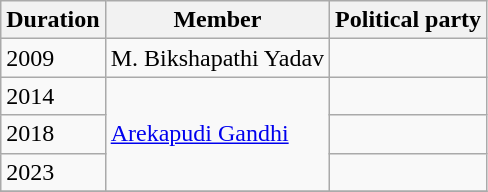<table class="wikitable">
<tr>
<th>Duration</th>
<th>Member</th>
<th colspan="2">Political party</th>
</tr>
<tr>
<td>2009</td>
<td>M. Bikshapathi Yadav</td>
<td></td>
</tr>
<tr>
<td>2014</td>
<td rowspan=3><a href='#'>Arekapudi Gandhi</a></td>
<td></td>
</tr>
<tr>
<td>2018</td>
<td></td>
</tr>
<tr>
<td>2023</td>
<td></td>
</tr>
<tr>
</tr>
</table>
